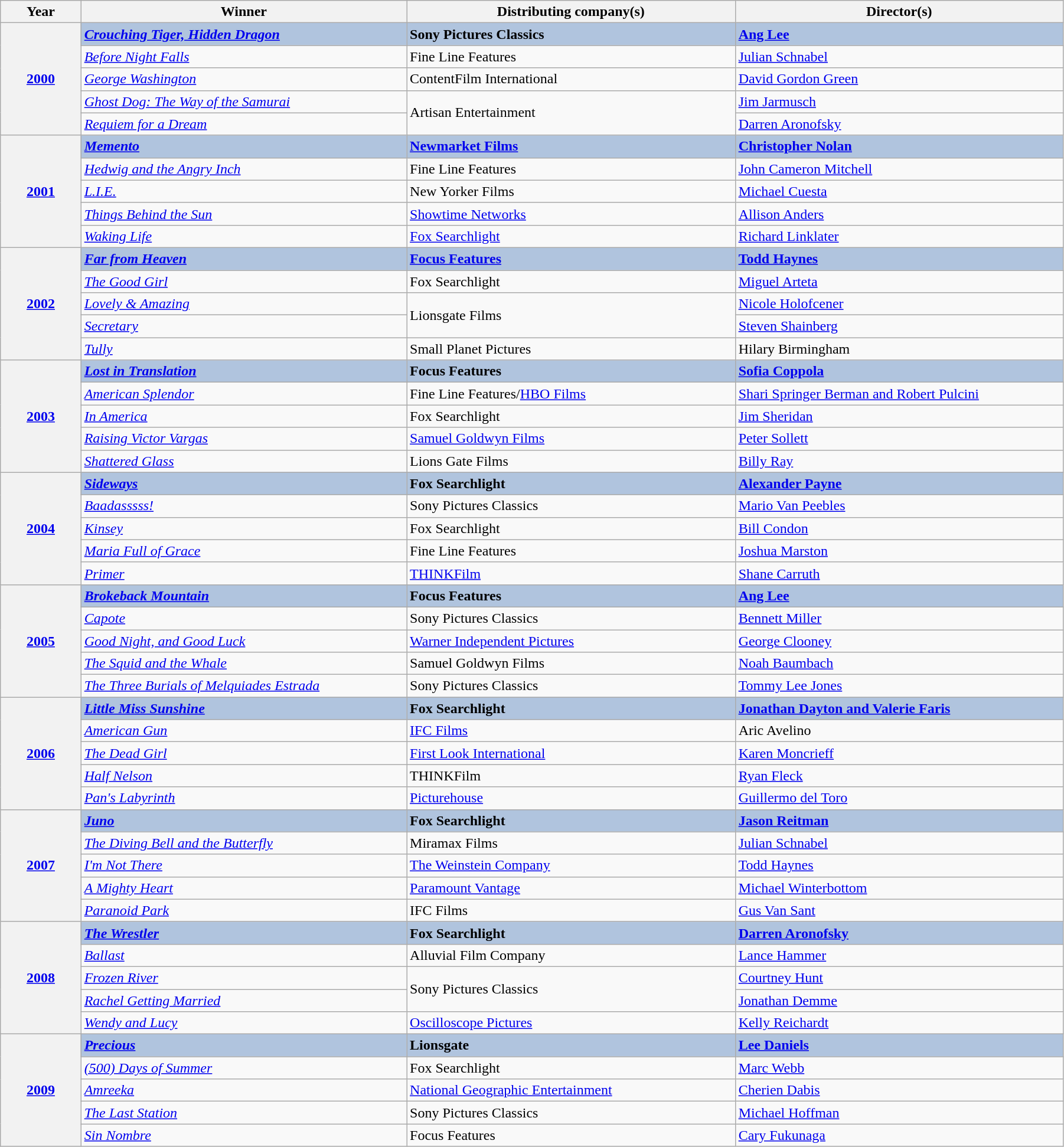<table class="wikitable" width="95%" cellpadding="5">
<tr>
<th width="100">Year</th>
<th width="450">Winner</th>
<th width="450">Distributing company(s)</th>
<th width="450">Director(s)</th>
</tr>
<tr>
<th rowspan="5" style="text-align:center;"><a href='#'>2000</a><br></th>
<td style="background:#B0C4DE"><strong><em><a href='#'>Crouching Tiger, Hidden Dragon</a></em></strong></td>
<td style="background:#B0C4DE"><strong>Sony Pictures Classics</strong></td>
<td style="background:#B0C4DE"><strong><a href='#'>Ang Lee</a></strong></td>
</tr>
<tr>
<td><em><a href='#'>Before Night Falls</a></em></td>
<td>Fine Line Features</td>
<td><a href='#'>Julian Schnabel</a></td>
</tr>
<tr>
<td><em><a href='#'>George Washington</a></em></td>
<td>ContentFilm International</td>
<td><a href='#'>David Gordon Green</a></td>
</tr>
<tr>
<td><em><a href='#'>Ghost Dog: The Way of the Samurai</a></em></td>
<td rowspan=2>Artisan Entertainment</td>
<td><a href='#'>Jim Jarmusch</a></td>
</tr>
<tr>
<td><em><a href='#'>Requiem for a Dream</a></em></td>
<td><a href='#'>Darren Aronofsky</a></td>
</tr>
<tr>
<th rowspan="5" style="text-align:center;"><a href='#'>2001</a><br></th>
<td style="background:#B0C4DE"><strong><em><a href='#'>Memento</a></em></strong></td>
<td style="background:#B0C4DE"><strong><a href='#'>Newmarket Films</a></strong></td>
<td style="background:#B0C4DE"><strong><a href='#'>Christopher Nolan</a></strong></td>
</tr>
<tr>
<td><em><a href='#'>Hedwig and the Angry Inch</a></em></td>
<td>Fine Line Features</td>
<td><a href='#'>John Cameron Mitchell</a></td>
</tr>
<tr>
<td><em><a href='#'>L.I.E.</a></em></td>
<td>New Yorker Films</td>
<td><a href='#'>Michael Cuesta</a></td>
</tr>
<tr>
<td><em><a href='#'>Things Behind the Sun</a></em></td>
<td><a href='#'>Showtime Networks</a></td>
<td><a href='#'>Allison Anders</a></td>
</tr>
<tr>
<td><em><a href='#'>Waking Life</a></em></td>
<td><a href='#'>Fox Searchlight</a></td>
<td><a href='#'>Richard Linklater</a></td>
</tr>
<tr>
<th rowspan="5" style="text-align:center;"><a href='#'>2002</a><br></th>
<td style="background:#B0C4DE"><strong><em><a href='#'>Far from Heaven</a></em></strong></td>
<td style="background:#B0C4DE"><strong><a href='#'>Focus Features</a></strong></td>
<td style="background:#B0C4DE"><strong><a href='#'>Todd Haynes</a></strong></td>
</tr>
<tr>
<td><em><a href='#'>The Good Girl</a></em></td>
<td>Fox Searchlight</td>
<td><a href='#'>Miguel Arteta</a></td>
</tr>
<tr>
<td><em><a href='#'>Lovely & Amazing</a></em></td>
<td rowspan=2>Lionsgate Films</td>
<td><a href='#'>Nicole Holofcener</a></td>
</tr>
<tr>
<td><em><a href='#'>Secretary</a></em></td>
<td><a href='#'>Steven Shainberg</a></td>
</tr>
<tr>
<td><em><a href='#'>Tully</a></em></td>
<td>Small Planet Pictures</td>
<td>Hilary Birmingham</td>
</tr>
<tr>
<th rowspan="5" style="text-align:center;"><a href='#'>2003</a><br></th>
<td style="background:#B0C4DE"><strong><em><a href='#'>Lost in Translation</a></em></strong></td>
<td style="background:#B0C4DE"><strong>Focus Features</strong></td>
<td style="background:#B0C4DE"><strong><a href='#'>Sofia Coppola</a></strong></td>
</tr>
<tr>
<td><em><a href='#'>American Splendor</a></em></td>
<td>Fine Line Features/<a href='#'>HBO Films</a></td>
<td><a href='#'>Shari Springer Berman and Robert Pulcini</a></td>
</tr>
<tr>
<td><em><a href='#'>In America</a></em></td>
<td>Fox Searchlight</td>
<td><a href='#'>Jim Sheridan</a></td>
</tr>
<tr>
<td><em><a href='#'>Raising Victor Vargas</a></em></td>
<td><a href='#'>Samuel Goldwyn Films</a></td>
<td><a href='#'>Peter Sollett</a></td>
</tr>
<tr>
<td><em><a href='#'>Shattered Glass</a></em></td>
<td>Lions Gate Films</td>
<td><a href='#'>Billy Ray</a></td>
</tr>
<tr>
<th rowspan="5" style="text-align:center;"><a href='#'>2004</a><br></th>
<td style="background:#B0C4DE"><strong><em><a href='#'>Sideways</a></em></strong></td>
<td style="background:#B0C4DE"><strong>Fox Searchlight</strong></td>
<td style="background:#B0C4DE"><strong><a href='#'>Alexander Payne</a></strong></td>
</tr>
<tr>
<td><em><a href='#'>Baadasssss!</a></em></td>
<td>Sony Pictures Classics</td>
<td><a href='#'>Mario Van Peebles</a></td>
</tr>
<tr>
<td><em><a href='#'>Kinsey</a></em></td>
<td>Fox Searchlight</td>
<td><a href='#'>Bill Condon</a></td>
</tr>
<tr>
<td><em><a href='#'>Maria Full of Grace</a></em></td>
<td>Fine Line Features</td>
<td><a href='#'>Joshua Marston</a></td>
</tr>
<tr>
<td><em><a href='#'>Primer</a></em></td>
<td><a href='#'>THINKFilm</a></td>
<td><a href='#'>Shane Carruth</a></td>
</tr>
<tr>
<th rowspan="5" style="text-align:center;"><a href='#'>2005</a><br></th>
<td style="background:#B0C4DE"><strong><em><a href='#'>Brokeback Mountain</a></em></strong></td>
<td style="background:#B0C4DE"><strong>Focus Features</strong></td>
<td style="background:#B0C4DE"><strong><a href='#'>Ang Lee</a></strong></td>
</tr>
<tr>
<td><em><a href='#'>Capote</a></em></td>
<td>Sony Pictures Classics</td>
<td><a href='#'>Bennett Miller</a></td>
</tr>
<tr>
<td><em><a href='#'>Good Night, and Good Luck</a></em></td>
<td><a href='#'>Warner Independent Pictures</a></td>
<td><a href='#'>George Clooney</a></td>
</tr>
<tr>
<td><em><a href='#'>The Squid and the Whale</a></em></td>
<td>Samuel Goldwyn Films</td>
<td><a href='#'>Noah Baumbach</a></td>
</tr>
<tr>
<td><em><a href='#'>The Three Burials of Melquiades Estrada</a></em></td>
<td>Sony Pictures Classics</td>
<td><a href='#'>Tommy Lee Jones</a></td>
</tr>
<tr>
<th rowspan="5" style="text-align:center;"><a href='#'>2006</a><br></th>
<td style="background:#B0C4DE"><strong><em><a href='#'>Little Miss Sunshine</a></em></strong></td>
<td style="background:#B0C4DE"><strong>Fox Searchlight</strong></td>
<td style="background:#B0C4DE"><strong><a href='#'>Jonathan Dayton and Valerie Faris</a></strong></td>
</tr>
<tr>
<td><em><a href='#'>American Gun</a></em></td>
<td><a href='#'>IFC Films</a></td>
<td>Aric Avelino</td>
</tr>
<tr>
<td><em><a href='#'>The Dead Girl</a></em></td>
<td><a href='#'>First Look International</a></td>
<td><a href='#'>Karen Moncrieff</a></td>
</tr>
<tr>
<td><em><a href='#'>Half Nelson</a></em></td>
<td>THINKFilm</td>
<td><a href='#'>Ryan Fleck</a></td>
</tr>
<tr>
<td><em><a href='#'>Pan's Labyrinth</a></em></td>
<td><a href='#'>Picturehouse</a></td>
<td><a href='#'>Guillermo del Toro</a></td>
</tr>
<tr>
<th rowspan="5" style="text-align:center;"><a href='#'>2007</a><br></th>
<td style="background:#B0C4DE"><strong><em><a href='#'>Juno</a></em></strong></td>
<td style="background:#B0C4DE"><strong>Fox Searchlight</strong></td>
<td style="background:#B0C4DE"><strong><a href='#'>Jason Reitman</a></strong></td>
</tr>
<tr>
<td><em><a href='#'>The Diving Bell and the Butterfly</a></em></td>
<td>Miramax Films</td>
<td><a href='#'>Julian Schnabel</a></td>
</tr>
<tr>
<td><em><a href='#'>I'm Not There</a></em></td>
<td><a href='#'>The Weinstein Company</a></td>
<td><a href='#'>Todd Haynes</a></td>
</tr>
<tr>
<td><em><a href='#'>A Mighty Heart</a></em></td>
<td><a href='#'>Paramount Vantage</a></td>
<td><a href='#'>Michael Winterbottom</a></td>
</tr>
<tr>
<td><em><a href='#'>Paranoid Park</a></em></td>
<td>IFC Films</td>
<td><a href='#'>Gus Van Sant</a></td>
</tr>
<tr>
<th rowspan="5" style="text-align:center;"><a href='#'>2008</a><br></th>
<td style="background:#B0C4DE"><strong><em><a href='#'>The Wrestler</a></em></strong></td>
<td style="background:#B0C4DE"><strong>Fox Searchlight</strong></td>
<td style="background:#B0C4DE"><strong><a href='#'>Darren Aronofsky</a></strong></td>
</tr>
<tr>
<td><em><a href='#'>Ballast</a></em></td>
<td>Alluvial Film Company</td>
<td><a href='#'>Lance Hammer</a></td>
</tr>
<tr>
<td><em><a href='#'>Frozen River</a></em></td>
<td rowspan=2>Sony Pictures Classics</td>
<td><a href='#'>Courtney Hunt</a></td>
</tr>
<tr>
<td><em><a href='#'>Rachel Getting Married</a></em></td>
<td><a href='#'>Jonathan Demme</a></td>
</tr>
<tr>
<td><em><a href='#'>Wendy and Lucy</a></em></td>
<td><a href='#'>Oscilloscope Pictures</a></td>
<td><a href='#'>Kelly Reichardt</a></td>
</tr>
<tr>
<th rowspan="5" style="text-align:center;"><a href='#'>2009</a><br></th>
<td style="background:#B0C4DE"><strong><em><a href='#'>Precious</a></em></strong></td>
<td style="background:#B0C4DE"><strong>Lionsgate</strong></td>
<td style="background:#B0C4DE"><strong><a href='#'>Lee Daniels</a></strong></td>
</tr>
<tr>
<td><em><a href='#'>(500) Days of Summer</a></em></td>
<td>Fox Searchlight</td>
<td><a href='#'>Marc Webb</a></td>
</tr>
<tr>
<td><em><a href='#'>Amreeka</a></em></td>
<td><a href='#'>National Geographic Entertainment</a></td>
<td><a href='#'>Cherien Dabis</a></td>
</tr>
<tr>
<td><em><a href='#'>The Last Station</a></em></td>
<td>Sony Pictures Classics</td>
<td><a href='#'>Michael Hoffman</a></td>
</tr>
<tr>
<td><em><a href='#'>Sin Nombre</a></em></td>
<td>Focus Features</td>
<td><a href='#'>Cary Fukunaga</a></td>
</tr>
</table>
